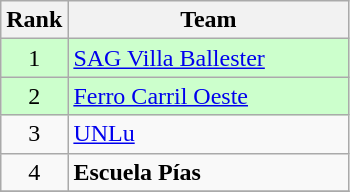<table class=wikitable style="text-align:center;">
<tr>
<th>Rank</th>
<th width=180>Team</th>
</tr>
<tr bgcolor=#CCFFCC>
<td>1</td>
<td align=left><a href='#'>SAG Villa Ballester</a></td>
</tr>
<tr bgcolor=#CCFFCC>
<td>2</td>
<td align=left><a href='#'>Ferro Carril Oeste</a></td>
</tr>
<tr>
<td>3</td>
<td align=left><a href='#'>UNLu</a></td>
</tr>
<tr>
<td>4</td>
<td align=left><strong>Escuela Pías</strong></td>
</tr>
<tr>
</tr>
</table>
